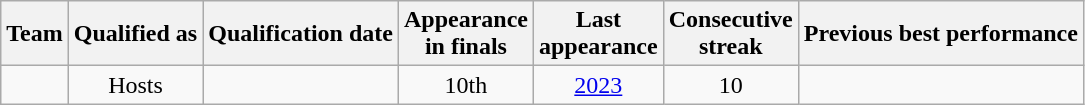<table class="wikitable sortable" style="text-align: center;">
<tr>
<th>Team</th>
<th>Qualified as</th>
<th>Qualification date</th>
<th data-sort-type="number">Appearance<br>in finals</th>
<th>Last<br>appearance</th>
<th>Consecutive<br>streak</th>
<th>Previous best performance</th>
</tr>
<tr>
<td align=left></td>
<td>Hosts</td>
<td></td>
<td>10th</td>
<td><a href='#'>2023</a></td>
<td>10</td>
<td></td>
</tr>
</table>
